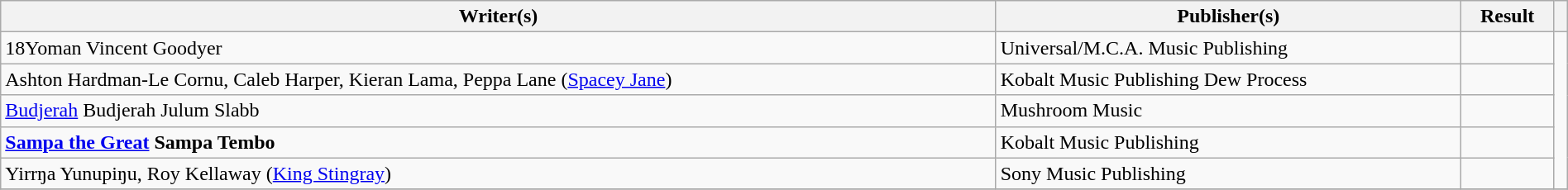<table class="wikitable" width=100%>
<tr>
<th scope="col">Writer(s)</th>
<th scope="col">Publisher(s)</th>
<th scope="col">Result</th>
<th scope="col"></th>
</tr>
<tr>
<td>18Yoman  Vincent Goodyer</td>
<td>Universal/M.C.A. Music Publishing</td>
<td></td>
<td rowspan="5"></td>
</tr>
<tr>
<td>Ashton Hardman-Le Cornu, Caleb Harper, Kieran Lama, Peppa Lane (<a href='#'>Spacey Jane</a>)</td>
<td>Kobalt Music Publishing  Dew Process</td>
<td></td>
</tr>
<tr>
<td><a href='#'>Budjerah</a>  Budjerah Julum Slabb</td>
<td>Mushroom Music</td>
<td></td>
</tr>
<tr>
<td><strong><a href='#'>Sampa the Great</a></strong>  <strong>Sampa Tembo</strong></td>
<td>Kobalt Music Publishing</td>
<td></td>
</tr>
<tr>
<td>Yirrŋa Yunupiŋu, Roy Kellaway (<a href='#'>King Stingray</a>)</td>
<td>Sony Music Publishing</td>
<td></td>
</tr>
<tr>
</tr>
</table>
